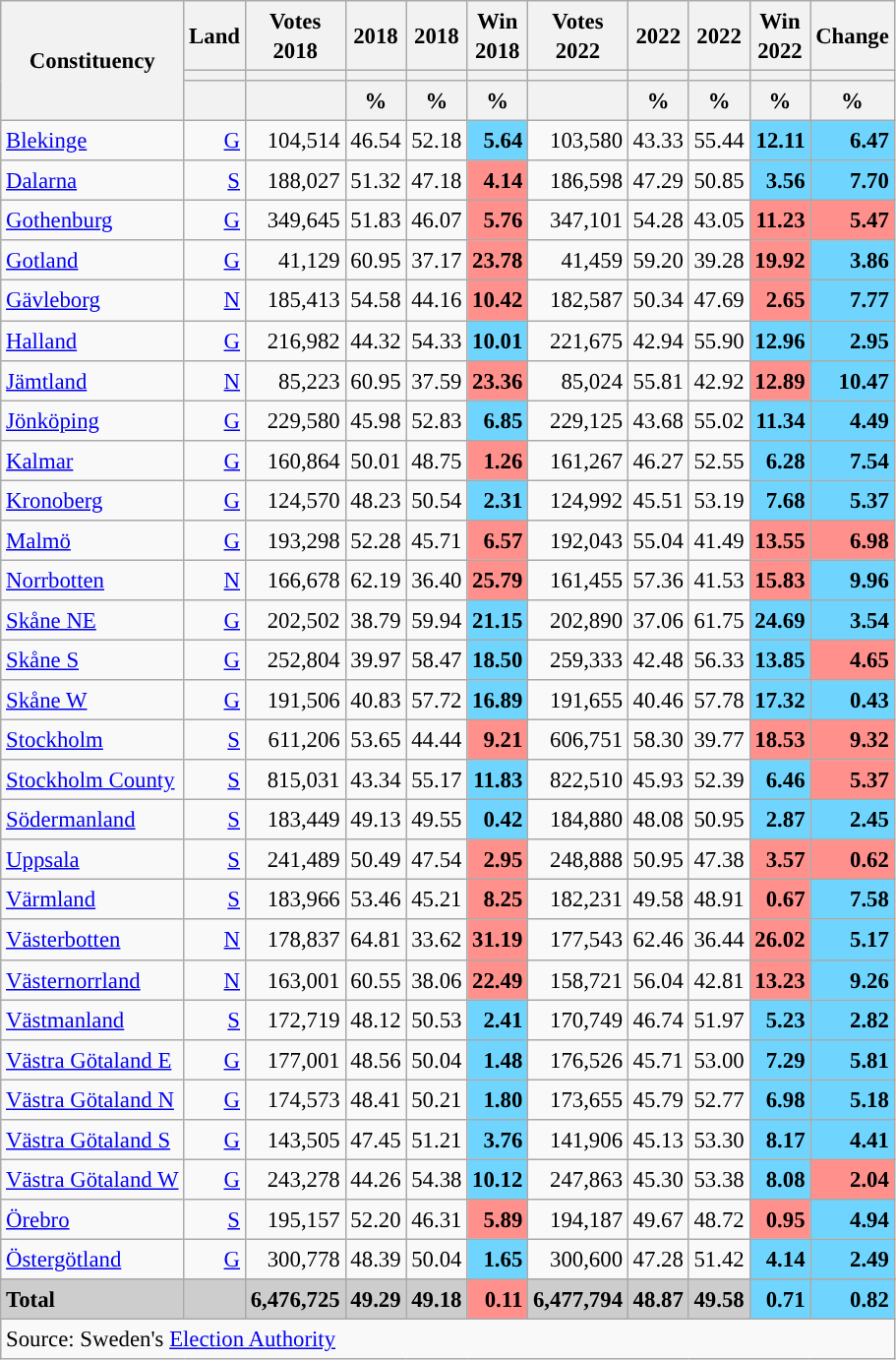<table class="wikitable sortable" style="text-align:right; font-size:95%; line-height:20px;">
<tr>
<th rowspan="3">Constituency</th>
<th>Land</th>
<th width="30px" class="unsortable">Votes 2018</th>
<th> 2018</th>
<th> 2018</th>
<th width="30px" class="unsortable">Win 2018</th>
<th width="30px" class="unsortable">Votes 2022</th>
<th> 2022</th>
<th> 2022</th>
<th width="30px" class="unsortable">Win 2022</th>
<th width="30px" class="unsortable">Change</th>
</tr>
<tr>
<th></th>
<th></th>
<th style="background:"></th>
<th style="background:"></th>
<th></th>
<th></th>
<th style="background:"></th>
<th style="background:"></th>
<th></th>
<th></th>
</tr>
<tr>
<th data-sort-type="number"></th>
<th data-sort-type="number"></th>
<th data-sort-type="number">%</th>
<th data-sort-type="number">%</th>
<th data-sort-type="number">%</th>
<th data-sort-type="number"></th>
<th data-sort-type="number">%</th>
<th data-sort-type="number">%</th>
<th data-sort-type="number">%</th>
<th data-sort-type="number">%</th>
</tr>
<tr>
<td align="left"><a href='#'>Blekinge</a></td>
<td><a href='#'>G</a></td>
<td>104,514</td>
<td>46.54</td>
<td>52.18</td>
<td bgcolor=#6fd5fe><strong>5.64</strong></td>
<td>103,580</td>
<td>43.33</td>
<td>55.44</td>
<td bgcolor=#6fd5fe><strong>12.11</strong></td>
<td bgcolor=#6fd5fe><strong>6.47</strong></td>
</tr>
<tr>
<td align="left"><a href='#'>Dalarna</a></td>
<td><a href='#'>S</a></td>
<td>188,027</td>
<td>51.32</td>
<td>47.18</td>
<td bgcolor=#ff908c><strong>4.14</strong></td>
<td>186,598</td>
<td>47.29</td>
<td>50.85</td>
<td bgcolor=#6fd5fe><strong>3.56</strong></td>
<td bgcolor=#6fd5fe><strong>7.70</strong></td>
</tr>
<tr>
<td align="left"><a href='#'>Gothenburg</a></td>
<td><a href='#'>G</a></td>
<td>349,645</td>
<td>51.83</td>
<td>46.07</td>
<td bgcolor=#ff908c><strong>5.76</strong></td>
<td>347,101</td>
<td>54.28</td>
<td>43.05</td>
<td bgcolor=#ff908c><strong>11.23</strong></td>
<td bgcolor=#ff908c><strong>5.47</strong></td>
</tr>
<tr>
<td align="left"><a href='#'>Gotland</a></td>
<td><a href='#'>G</a></td>
<td>41,129</td>
<td>60.95</td>
<td>37.17</td>
<td bgcolor=#ff908c><strong>23.78</strong></td>
<td>41,459</td>
<td>59.20</td>
<td>39.28</td>
<td bgcolor=#ff908c><strong>19.92</strong></td>
<td bgcolor=#6fd5fe><strong>3.86</strong></td>
</tr>
<tr>
<td align="left"><a href='#'>Gävleborg</a></td>
<td><a href='#'>N</a></td>
<td>185,413</td>
<td>54.58</td>
<td>44.16</td>
<td bgcolor=#ff908c><strong>10.42</strong></td>
<td>182,587</td>
<td>50.34</td>
<td>47.69</td>
<td bgcolor=#ff908c><strong>2.65</strong></td>
<td bgcolor=#6fd5fe><strong>7.77</strong></td>
</tr>
<tr>
<td align="left"><a href='#'>Halland</a></td>
<td><a href='#'>G</a></td>
<td>216,982</td>
<td>44.32</td>
<td>54.33</td>
<td bgcolor=#6fd5fe><strong>10.01</strong></td>
<td>221,675</td>
<td>42.94</td>
<td>55.90</td>
<td bgcolor=#6fd5fe><strong>12.96</strong></td>
<td bgcolor=#6fd5fe><strong>2.95</strong></td>
</tr>
<tr>
<td align="left"><a href='#'>Jämtland</a></td>
<td><a href='#'>N</a></td>
<td>85,223</td>
<td>60.95</td>
<td>37.59</td>
<td bgcolor=#ff908c><strong>23.36</strong></td>
<td>85,024</td>
<td>55.81</td>
<td>42.92</td>
<td bgcolor=#ff908c><strong>12.89</strong></td>
<td bgcolor=#6fd5fe><strong>10.47</strong></td>
</tr>
<tr>
<td align="left"><a href='#'>Jönköping</a></td>
<td><a href='#'>G</a></td>
<td>229,580</td>
<td>45.98</td>
<td>52.83</td>
<td bgcolor=#6fd5fe><strong>6.85</strong></td>
<td>229,125</td>
<td>43.68</td>
<td>55.02</td>
<td bgcolor=#6fd5fe><strong>11.34</strong></td>
<td bgcolor=#6fd5fe><strong>4.49</strong></td>
</tr>
<tr>
<td align="left"><a href='#'>Kalmar</a></td>
<td><a href='#'>G</a></td>
<td>160,864</td>
<td>50.01</td>
<td>48.75</td>
<td bgcolor=#ff908c><strong>1.26</strong></td>
<td>161,267</td>
<td>46.27</td>
<td>52.55</td>
<td bgcolor=#6fd5fe><strong>6.28</strong></td>
<td bgcolor=#6fd5fe><strong>7.54</strong></td>
</tr>
<tr>
<td align="left"><a href='#'>Kronoberg</a></td>
<td><a href='#'>G</a></td>
<td>124,570</td>
<td>48.23</td>
<td>50.54</td>
<td bgcolor=#6fd5fe><strong>2.31</strong></td>
<td>124,992</td>
<td>45.51</td>
<td>53.19</td>
<td bgcolor=#6fd5fe><strong>7.68</strong></td>
<td bgcolor=#6fd5fe><strong>5.37</strong></td>
</tr>
<tr>
<td align="left"><a href='#'>Malmö</a></td>
<td><a href='#'>G</a></td>
<td>193,298</td>
<td>52.28</td>
<td>45.71</td>
<td bgcolor=#ff908c><strong>6.57</strong></td>
<td>192,043</td>
<td>55.04</td>
<td>41.49</td>
<td bgcolor=#ff908c><strong>13.55</strong></td>
<td bgcolor=#ff908c><strong>6.98</strong></td>
</tr>
<tr>
<td align="left"><a href='#'>Norrbotten</a></td>
<td><a href='#'>N</a></td>
<td>166,678</td>
<td>62.19</td>
<td>36.40</td>
<td bgcolor=#ff908c><strong>25.79</strong></td>
<td>161,455</td>
<td>57.36</td>
<td>41.53</td>
<td bgcolor=#ff908c><strong>15.83</strong></td>
<td bgcolor=#6fd5fe><strong>9.96</strong></td>
</tr>
<tr>
<td align="left"><a href='#'>Skåne NE</a></td>
<td><a href='#'>G</a></td>
<td>202,502</td>
<td>38.79</td>
<td>59.94</td>
<td bgcolor=#6fd5fe><strong>21.15</strong></td>
<td>202,890</td>
<td>37.06</td>
<td>61.75</td>
<td bgcolor=#6fd5fe><strong>24.69</strong></td>
<td bgcolor=#6fd5fe><strong>3.54</strong></td>
</tr>
<tr>
<td align="left"><a href='#'>Skåne S</a></td>
<td><a href='#'>G</a></td>
<td>252,804</td>
<td>39.97</td>
<td>58.47</td>
<td bgcolor=#6fd5fe><strong>18.50</strong></td>
<td>259,333</td>
<td>42.48</td>
<td>56.33</td>
<td bgcolor=#6fd5fe><strong>13.85</strong></td>
<td bgcolor=#ff908c><strong>4.65</strong></td>
</tr>
<tr>
<td align="left"><a href='#'>Skåne W</a></td>
<td><a href='#'>G</a></td>
<td>191,506</td>
<td>40.83</td>
<td>57.72</td>
<td bgcolor=#6fd5fe><strong>16.89</strong></td>
<td>191,655</td>
<td>40.46</td>
<td>57.78</td>
<td bgcolor=#6fd5fe><strong>17.32</strong></td>
<td bgcolor=#6fd5fe><strong>0.43</strong></td>
</tr>
<tr>
<td align="left"><a href='#'>Stockholm</a></td>
<td><a href='#'>S</a></td>
<td>611,206</td>
<td>53.65</td>
<td>44.44</td>
<td bgcolor=#ff908c><strong>9.21</strong></td>
<td>606,751</td>
<td>58.30</td>
<td>39.77</td>
<td bgcolor=#ff908c><strong>18.53</strong></td>
<td bgcolor=#ff908c><strong>9.32</strong></td>
</tr>
<tr>
<td align="left"><a href='#'>Stockholm County</a></td>
<td><a href='#'>S</a></td>
<td>815,031</td>
<td>43.34</td>
<td>55.17</td>
<td bgcolor=#6fd5fe><strong>11.83</strong></td>
<td>822,510</td>
<td>45.93</td>
<td>52.39</td>
<td bgcolor=#6fd5fe><strong>6.46</strong></td>
<td bgcolor=#ff908c><strong>5.37</strong></td>
</tr>
<tr>
<td align="left"><a href='#'>Södermanland</a></td>
<td><a href='#'>S</a></td>
<td>183,449</td>
<td>49.13</td>
<td>49.55</td>
<td bgcolor=#6fd5fe><strong>0.42</strong></td>
<td>184,880</td>
<td>48.08</td>
<td>50.95</td>
<td bgcolor=#6fd5fe><strong>2.87</strong></td>
<td bgcolor=#6fd5fe><strong>2.45</strong></td>
</tr>
<tr>
<td align="left"><a href='#'>Uppsala</a></td>
<td><a href='#'>S</a></td>
<td>241,489</td>
<td>50.49</td>
<td>47.54</td>
<td bgcolor=#ff908c><strong>2.95</strong></td>
<td>248,888</td>
<td>50.95</td>
<td>47.38</td>
<td bgcolor=#ff908c><strong>3.57</strong></td>
<td bgcolor=#ff908c><strong>0.62</strong></td>
</tr>
<tr>
<td align="left"><a href='#'>Värmland</a></td>
<td><a href='#'>S</a></td>
<td>183,966</td>
<td>53.46</td>
<td>45.21</td>
<td bgcolor=#ff908c><strong>8.25</strong></td>
<td>182,231</td>
<td>49.58</td>
<td>48.91</td>
<td bgcolor=#ff908c><strong>0.67</strong></td>
<td bgcolor=#6fd5fe><strong>7.58</strong></td>
</tr>
<tr>
<td align="left"><a href='#'>Västerbotten</a></td>
<td><a href='#'>N</a></td>
<td>178,837</td>
<td>64.81</td>
<td>33.62</td>
<td bgcolor=#ff908c><strong>31.19</strong></td>
<td>177,543</td>
<td>62.46</td>
<td>36.44</td>
<td bgcolor=#ff908c><strong>26.02</strong></td>
<td bgcolor=#6fd5fe><strong>5.17</strong></td>
</tr>
<tr>
<td align="left"><a href='#'>Västernorrland</a></td>
<td><a href='#'>N</a></td>
<td>163,001</td>
<td>60.55</td>
<td>38.06</td>
<td bgcolor=#ff908c><strong>22.49</strong></td>
<td>158,721</td>
<td>56.04</td>
<td>42.81</td>
<td bgcolor=#ff908c><strong>13.23</strong></td>
<td bgcolor=#6fd5fe><strong>9.26</strong></td>
</tr>
<tr>
<td align="left"><a href='#'>Västmanland</a></td>
<td><a href='#'>S</a></td>
<td>172,719</td>
<td>48.12</td>
<td>50.53</td>
<td bgcolor=#6fd5fe><strong>2.41</strong></td>
<td>170,749</td>
<td>46.74</td>
<td>51.97</td>
<td bgcolor=#6fd5fe><strong>5.23</strong></td>
<td bgcolor=#6fd5fe><strong>2.82</strong></td>
</tr>
<tr>
<td align="left"><a href='#'>Västra Götaland E</a></td>
<td><a href='#'>G</a></td>
<td>177,001</td>
<td>48.56</td>
<td>50.04</td>
<td bgcolor=#6fd5fe><strong>1.48</strong></td>
<td>176,526</td>
<td>45.71</td>
<td>53.00</td>
<td bgcolor=#6fd5fe><strong>7.29</strong></td>
<td bgcolor=#6fd5fe><strong>5.81</strong></td>
</tr>
<tr>
<td align="left"><a href='#'>Västra Götaland N</a></td>
<td><a href='#'>G</a></td>
<td>174,573</td>
<td>48.41</td>
<td>50.21</td>
<td bgcolor=#6fd5fe><strong>1.80</strong></td>
<td>173,655</td>
<td>45.79</td>
<td>52.77</td>
<td bgcolor=#6fd5fe><strong>6.98</strong></td>
<td bgcolor=#6fd5fe><strong>5.18</strong></td>
</tr>
<tr>
<td align="left"><a href='#'>Västra Götaland S</a></td>
<td><a href='#'>G</a></td>
<td>143,505</td>
<td>47.45</td>
<td>51.21</td>
<td bgcolor=#6fd5fe><strong>3.76</strong></td>
<td>141,906</td>
<td>45.13</td>
<td>53.30</td>
<td bgcolor=#6fd5fe><strong>8.17</strong></td>
<td bgcolor=#6fd5fe><strong>4.41</strong></td>
</tr>
<tr>
<td align="left"><a href='#'>Västra Götaland W</a></td>
<td><a href='#'>G</a></td>
<td>243,278</td>
<td>44.26</td>
<td>54.38</td>
<td bgcolor=#6fd5fe><strong>10.12</strong></td>
<td>247,863</td>
<td>45.30</td>
<td>53.38</td>
<td bgcolor=#6fd5fe><strong>8.08</strong></td>
<td bgcolor=#ff908c><strong>2.04</strong></td>
</tr>
<tr>
<td align="left"><a href='#'>Örebro</a></td>
<td><a href='#'>S</a></td>
<td>195,157</td>
<td>52.20</td>
<td>46.31</td>
<td bgcolor=#ff908c><strong>5.89</strong></td>
<td>194,187</td>
<td>49.67</td>
<td>48.72</td>
<td bgcolor=#ff908c><strong>0.95</strong></td>
<td bgcolor=#6fd5fe><strong>4.94</strong></td>
</tr>
<tr>
<td align="left"><a href='#'>Östergötland</a></td>
<td><a href='#'>G</a></td>
<td>300,778</td>
<td>48.39</td>
<td>50.04</td>
<td bgcolor=#6fd5fe><strong>1.65</strong></td>
<td>300,600</td>
<td>47.28</td>
<td>51.42</td>
<td bgcolor=#6fd5fe><strong>4.14</strong></td>
<td bgcolor=#6fd5fe><strong>2.49</strong></td>
</tr>
<tr>
</tr>
<tr style="background:#CDCDCD;">
<td align="left"><strong>Total</strong></td>
<td></td>
<td><strong>6,476,725</strong></td>
<td><strong>49.29</strong></td>
<td><strong>49.18</strong></td>
<td bgcolor=#ff908c><strong>0.11</strong></td>
<td><strong>6,477,794</strong></td>
<td><strong>48.87</strong></td>
<td><strong>49.58</strong></td>
<td bgcolor=#6fd5fe><strong>0.71</strong></td>
<td bgcolor=#6fd5fe><strong>0.82</strong></td>
</tr>
<tr>
<td colspan="11" align="left">Source: Sweden's <a href='#'>Election Authority</a></td>
</tr>
</table>
